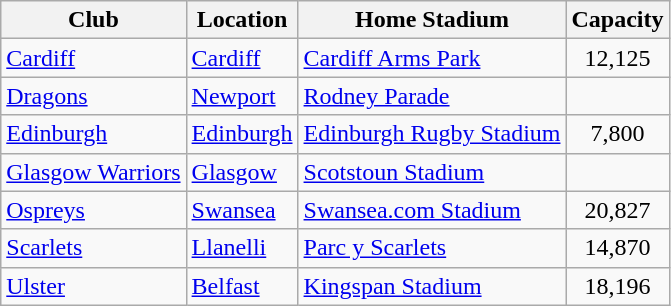<table class="wikitable sortable">
<tr>
<th>Club</th>
<th>Location</th>
<th>Home Stadium</th>
<th>Capacity</th>
</tr>
<tr>
<td><a href='#'>Cardiff</a></td>
<td><a href='#'>Cardiff</a></td>
<td><a href='#'>Cardiff Arms Park</a></td>
<td style="text-align:center;">12,125</td>
</tr>
<tr>
<td><a href='#'>Dragons</a></td>
<td><a href='#'>Newport</a></td>
<td><a href='#'>Rodney Parade</a></td>
<td style="text-align:center;"></td>
</tr>
<tr>
<td><a href='#'>Edinburgh</a></td>
<td><a href='#'>Edinburgh</a></td>
<td><a href='#'>Edinburgh Rugby Stadium</a></td>
<td style="text-align:center;">7,800</td>
</tr>
<tr>
<td><a href='#'>Glasgow Warriors</a></td>
<td><a href='#'>Glasgow</a></td>
<td><a href='#'>Scotstoun Stadium</a></td>
<td style="text-align:center;"></td>
</tr>
<tr>
<td><a href='#'>Ospreys</a></td>
<td><a href='#'>Swansea</a></td>
<td><a href='#'>Swansea.com Stadium</a></td>
<td style="text-align:center;">20,827</td>
</tr>
<tr>
<td><a href='#'>Scarlets</a></td>
<td><a href='#'>Llanelli</a></td>
<td><a href='#'>Parc y Scarlets</a></td>
<td style="text-align:center;">14,870</td>
</tr>
<tr>
<td><a href='#'>Ulster</a></td>
<td><a href='#'>Belfast</a></td>
<td><a href='#'>Kingspan Stadium</a></td>
<td style="text-align:center;">18,196</td>
</tr>
</table>
